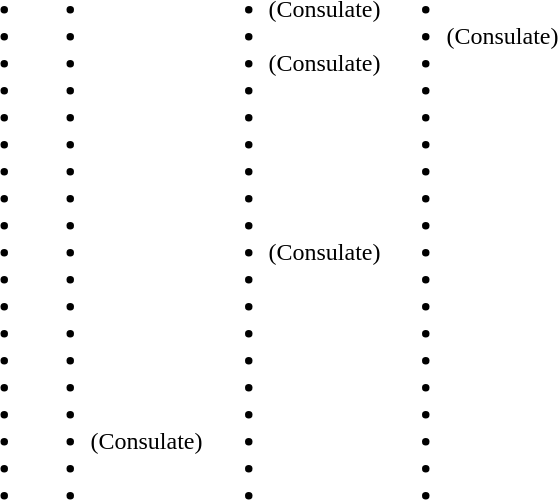<table>
<tr>
<td><br><ul><li></li><li></li><li></li><li></li><li></li><li></li><li></li><li></li><li></li><li></li><li></li><li></li><li></li><li></li><li></li><li></li><li></li><li></li><li></li></ul></td>
<td valign="top"><br><ul><li></li><li></li><li></li><li></li><li></li><li></li><li></li><li></li><li></li><li></li><li></li><li></li><li></li><li></li><li></li><li></li><li> (Consulate)</li><li></li><li></li></ul></td>
<td valign="top"><br><ul><li> (Consulate)</li><li></li><li> (Consulate)</li><li></li><li></li><li></li><li></li><li></li><li></li><li> (Consulate)</li><li></li><li></li><li></li><li></li><li></li><li></li><li></li><li></li><li></li></ul></td>
<td valign="top"><br><ul><li></li><li> (Consulate)</li><li></li><li></li><li></li><li></li><li></li><li></li><li></li><li></li><li></li><li></li><li></li><li></li><li></li><li></li><li></li><li></li><li></li></ul></td>
</tr>
</table>
